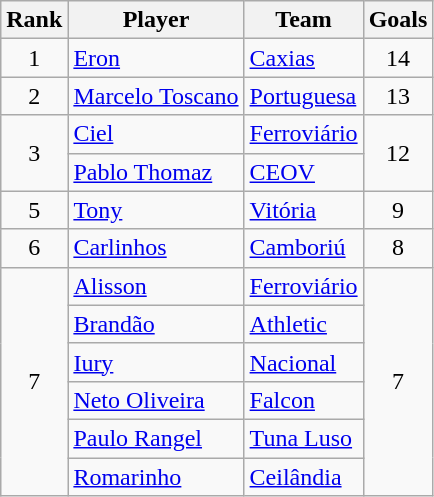<table class="wikitable" style="text-align:left">
<tr>
<th>Rank</th>
<th>Player</th>
<th>Team</th>
<th>Goals</th>
</tr>
<tr>
<td align=center>1</td>
<td><a href='#'>Eron</a></td>
<td> <a href='#'>Caxias</a></td>
<td align=center>14</td>
</tr>
<tr>
<td align=center>2</td>
<td><a href='#'>Marcelo Toscano</a></td>
<td> <a href='#'>Portuguesa</a></td>
<td align=center>13</td>
</tr>
<tr>
<td align=center rowspan=2>3</td>
<td><a href='#'>Ciel</a></td>
<td> <a href='#'>Ferroviário</a></td>
<td align=center rowspan=2>12</td>
</tr>
<tr>
<td><a href='#'>Pablo Thomaz</a></td>
<td> <a href='#'>CEOV</a></td>
</tr>
<tr>
<td align=center>5</td>
<td><a href='#'>Tony</a></td>
<td> <a href='#'>Vitória</a></td>
<td align=center>9</td>
</tr>
<tr>
<td align=center>6</td>
<td><a href='#'>Carlinhos</a></td>
<td> <a href='#'>Camboriú</a></td>
<td align=center>8</td>
</tr>
<tr>
<td align=center rowspan=6>7</td>
<td><a href='#'>Alisson</a></td>
<td> <a href='#'>Ferroviário</a></td>
<td align=center rowspan=6>7</td>
</tr>
<tr>
<td><a href='#'>Brandão</a></td>
<td> <a href='#'>Athletic</a></td>
</tr>
<tr>
<td><a href='#'>Iury</a></td>
<td> <a href='#'>Nacional</a></td>
</tr>
<tr>
<td><a href='#'>Neto Oliveira</a></td>
<td> <a href='#'>Falcon</a></td>
</tr>
<tr>
<td><a href='#'>Paulo Rangel</a></td>
<td> <a href='#'>Tuna Luso</a></td>
</tr>
<tr>
<td><a href='#'>Romarinho</a></td>
<td> <a href='#'>Ceilândia</a></td>
</tr>
</table>
